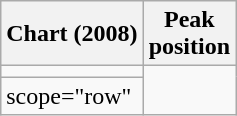<table class="wikitable sortable">
<tr>
<th scope="col">Chart (2008)</th>
<th scope="col">Peak<br>position</th>
</tr>
<tr>
<td></td>
</tr>
<tr>
<td>scope="row" </td>
</tr>
</table>
